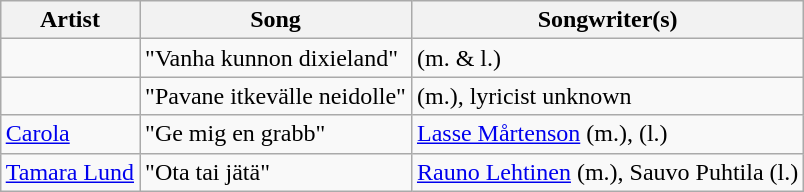<table class="sortable wikitable" style="margin: 1em auto 1em auto">
<tr>
<th>Artist</th>
<th>Song</th>
<th>Songwriter(s)</th>
</tr>
<tr>
<td></td>
<td>"Vanha kunnon dixieland"</td>
<td> (m. & l.)</td>
</tr>
<tr>
<td></td>
<td>"Pavane itkevälle neidolle"</td>
<td> (m.), lyricist unknown</td>
</tr>
<tr>
<td><a href='#'>Carola</a></td>
<td>"Ge mig en grabb"</td>
<td><a href='#'>Lasse Mårtenson</a> (m.),  (l.)</td>
</tr>
<tr>
<td><a href='#'>Tamara Lund</a></td>
<td>"Ota tai jätä"</td>
<td><a href='#'>Rauno Lehtinen</a> (m.), Sauvo Puhtila (l.)</td>
</tr>
</table>
